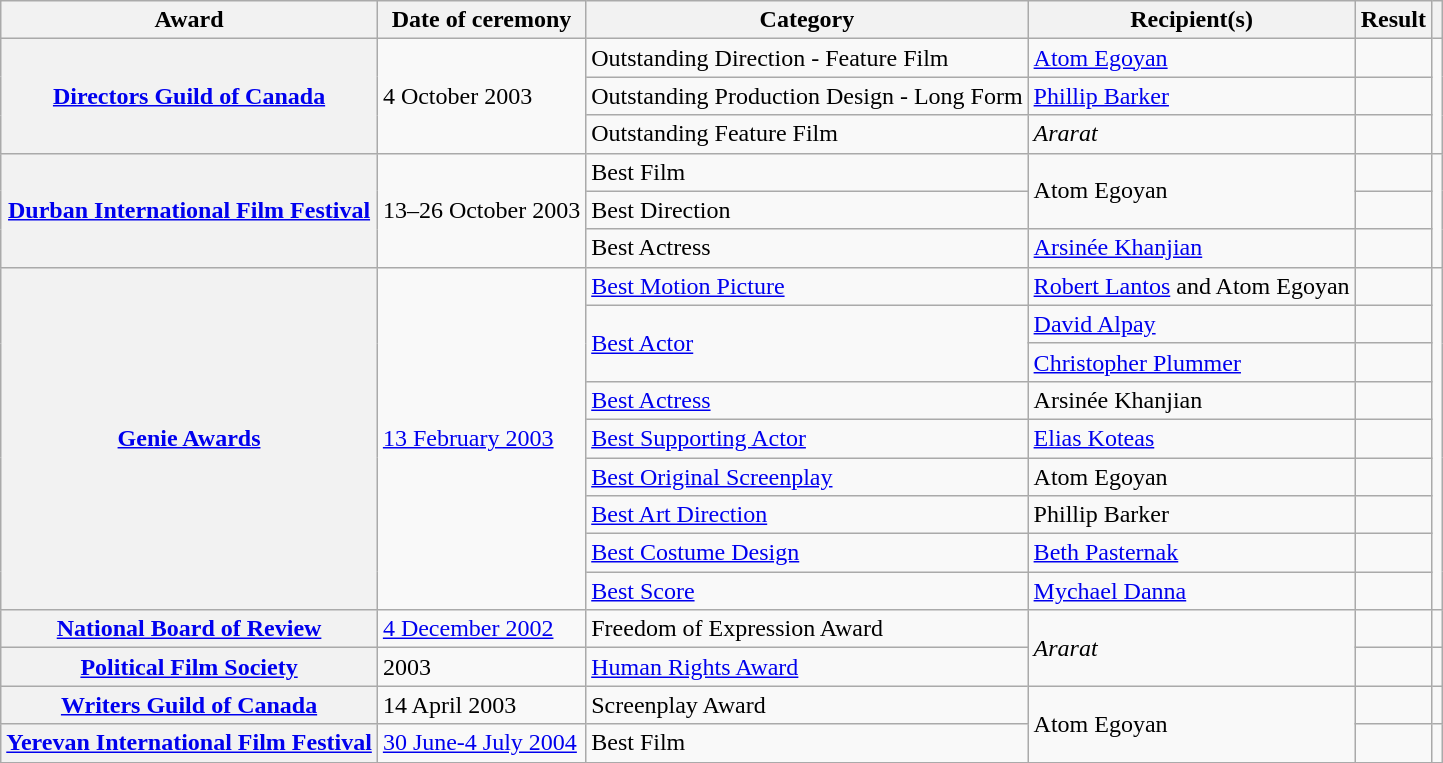<table class="wikitable plainrowheaders sortable">
<tr>
<th scope="col">Award</th>
<th scope="col">Date of ceremony</th>
<th scope="col">Category</th>
<th scope="col">Recipient(s)</th>
<th scope="col">Result</th>
<th scope="col" class="unsortable"></th>
</tr>
<tr>
<th scope="row" rowspan=3><a href='#'>Directors Guild of Canada</a></th>
<td rowspan="3">4 October 2003</td>
<td>Outstanding Direction - Feature Film</td>
<td><a href='#'>Atom Egoyan</a></td>
<td></td>
<td rowspan="3"></td>
</tr>
<tr>
<td>Outstanding Production Design - Long Form</td>
<td><a href='#'>Phillip Barker</a></td>
<td></td>
</tr>
<tr>
<td>Outstanding Feature Film</td>
<td><em>Ararat</em></td>
<td></td>
</tr>
<tr>
<th scope="row" rowspan=3><a href='#'>Durban International Film Festival</a></th>
<td rowspan="3">13–26 October 2003</td>
<td>Best Film</td>
<td rowspan="2">Atom Egoyan</td>
<td></td>
<td rowspan="3"></td>
</tr>
<tr>
<td>Best Direction</td>
<td></td>
</tr>
<tr>
<td>Best Actress</td>
<td><a href='#'>Arsinée Khanjian</a></td>
<td></td>
</tr>
<tr>
<th scope="row" rowspan=9><a href='#'>Genie Awards</a></th>
<td rowspan="9"><a href='#'>13 February 2003</a></td>
<td><a href='#'>Best Motion Picture</a></td>
<td><a href='#'>Robert Lantos</a> and Atom Egoyan</td>
<td></td>
<td rowspan="9"></td>
</tr>
<tr>
<td rowspan="2"><a href='#'>Best Actor</a></td>
<td><a href='#'>David Alpay</a></td>
<td></td>
</tr>
<tr>
<td><a href='#'>Christopher Plummer</a></td>
<td></td>
</tr>
<tr>
<td><a href='#'>Best Actress</a></td>
<td>Arsinée Khanjian</td>
<td></td>
</tr>
<tr>
<td><a href='#'>Best Supporting Actor</a></td>
<td><a href='#'>Elias Koteas</a></td>
<td></td>
</tr>
<tr>
<td><a href='#'>Best Original Screenplay</a></td>
<td>Atom Egoyan</td>
<td></td>
</tr>
<tr>
<td><a href='#'>Best Art Direction</a></td>
<td>Phillip Barker</td>
<td></td>
</tr>
<tr>
<td><a href='#'>Best Costume Design</a></td>
<td><a href='#'>Beth Pasternak</a></td>
<td></td>
</tr>
<tr>
<td><a href='#'>Best Score</a></td>
<td><a href='#'>Mychael Danna</a></td>
<td></td>
</tr>
<tr>
<th scope="row"><a href='#'>National Board of Review</a></th>
<td rowspan="1"><a href='#'>4 December 2002</a></td>
<td>Freedom of Expression Award</td>
<td rowspan="2"><em>Ararat</em></td>
<td></td>
<td rowspan="1"></td>
</tr>
<tr>
<th scope="row"><a href='#'>Political Film Society</a></th>
<td rowspan="1">2003</td>
<td><a href='#'>Human Rights Award</a></td>
<td></td>
<td rowspan="1"></td>
</tr>
<tr>
<th scope="row"><a href='#'>Writers Guild of Canada</a></th>
<td rowspan="1">14 April 2003</td>
<td>Screenplay Award</td>
<td rowspan="2">Atom Egoyan</td>
<td></td>
<td rowspan="1"></td>
</tr>
<tr>
<th scope="row"><a href='#'>Yerevan International Film Festival</a></th>
<td rowspan="1"><a href='#'>30 June-4 July 2004</a></td>
<td>Best Film</td>
<td></td>
<td rowspan="1"></td>
</tr>
<tr>
</tr>
</table>
